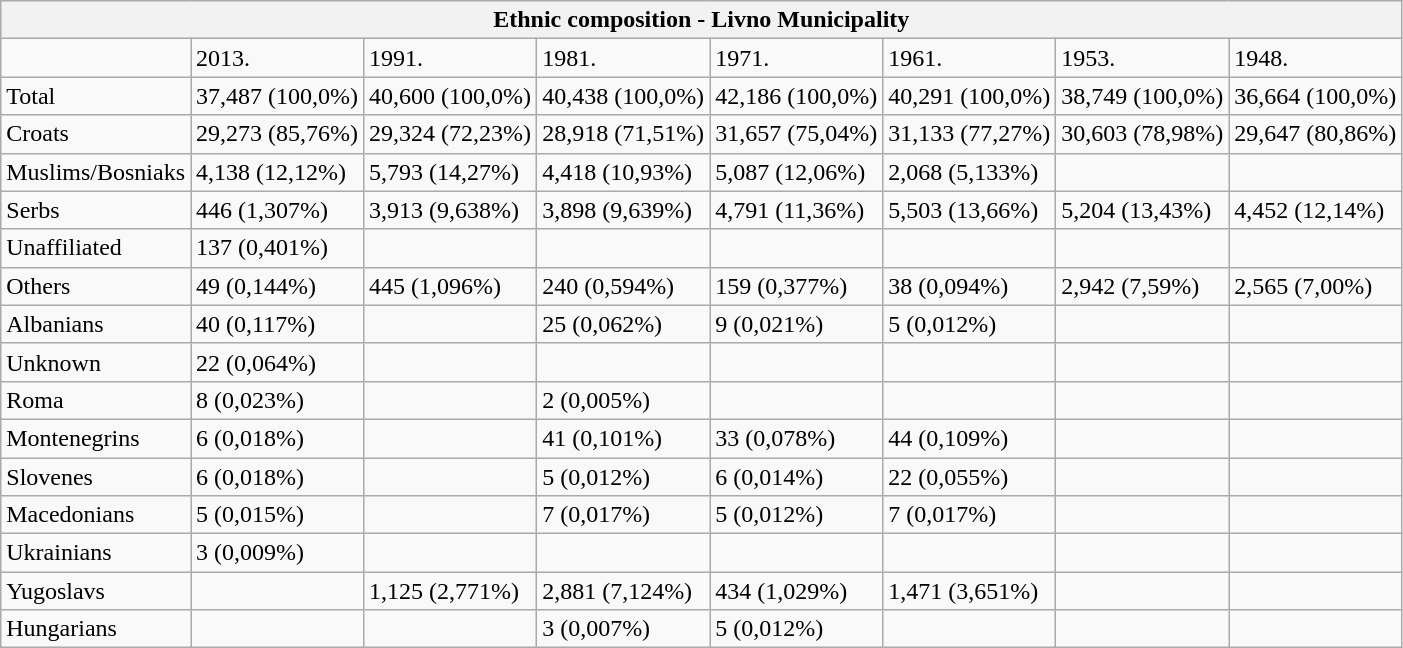<table class="wikitable">
<tr>
<th colspan="10">Ethnic composition - Livno Municipality</th>
</tr>
<tr>
<td></td>
<td>2013.</td>
<td>1991.</td>
<td>1981.</td>
<td>1971.</td>
<td>1961.</td>
<td>1953.</td>
<td>1948.</td>
</tr>
<tr>
<td>Total</td>
<td>37,487 (100,0%)</td>
<td>40,600 (100,0%)</td>
<td>40,438 (100,0%)</td>
<td>42,186 (100,0%)</td>
<td>40,291 (100,0%)</td>
<td>38,749 (100,0%)</td>
<td>36,664 (100,0%)</td>
</tr>
<tr>
<td>Croats</td>
<td>29,273 (85,76%)</td>
<td>29,324 (72,23%)</td>
<td>28,918 (71,51%)</td>
<td>31,657 (75,04%)</td>
<td>31,133 (77,27%)</td>
<td>30,603 (78,98%)</td>
<td>29,647 (80,86%)</td>
</tr>
<tr>
<td>Muslims/Bosniaks</td>
<td>4,138 (12,12%)</td>
<td>5,793 (14,27%)</td>
<td>4,418 (10,93%)</td>
<td>5,087 (12,06%)</td>
<td>2,068 (5,133%)</td>
<td></td>
<td></td>
</tr>
<tr>
<td>Serbs</td>
<td>446 (1,307%)</td>
<td>3,913 (9,638%)</td>
<td>3,898 (9,639%)</td>
<td>4,791 (11,36%)</td>
<td>5,503 (13,66%)</td>
<td>5,204 (13,43%)</td>
<td>4,452 (12,14%)</td>
</tr>
<tr>
<td>Unaffiliated</td>
<td>137 (0,401%)</td>
<td></td>
<td></td>
<td></td>
<td></td>
<td></td>
<td></td>
</tr>
<tr>
<td>Others</td>
<td>49 (0,144%)</td>
<td>445 (1,096%)</td>
<td>240 (0,594%)</td>
<td>159 (0,377%)</td>
<td>38 (0,094%)</td>
<td>2,942 (7,59%)</td>
<td>2,565 (7,00%)</td>
</tr>
<tr>
<td>Albanians</td>
<td>40 (0,117%)</td>
<td></td>
<td>25 (0,062%)</td>
<td>9 (0,021%)</td>
<td>5 (0,012%)</td>
<td></td>
<td></td>
</tr>
<tr>
<td>Unknown</td>
<td>22 (0,064%)</td>
<td></td>
<td></td>
<td></td>
<td></td>
<td></td>
<td></td>
</tr>
<tr>
<td>Roma</td>
<td>8 (0,023%)</td>
<td></td>
<td>2 (0,005%)</td>
<td></td>
<td></td>
<td></td>
<td></td>
</tr>
<tr>
<td>Montenegrins</td>
<td>6 (0,018%)</td>
<td></td>
<td>41 (0,101%)</td>
<td>33 (0,078%)</td>
<td>44 (0,109%)</td>
<td></td>
<td></td>
</tr>
<tr>
<td>Slovenes</td>
<td>6 (0,018%)</td>
<td></td>
<td>5 (0,012%)</td>
<td>6 (0,014%)</td>
<td>22 (0,055%)</td>
<td></td>
<td></td>
</tr>
<tr>
<td>Macedonians</td>
<td>5 (0,015%)</td>
<td></td>
<td>7 (0,017%)</td>
<td>5 (0,012%)</td>
<td>7 (0,017%)</td>
<td></td>
<td></td>
</tr>
<tr>
<td>Ukrainians</td>
<td>3 (0,009%)</td>
<td></td>
<td></td>
<td></td>
<td></td>
<td></td>
<td></td>
</tr>
<tr>
<td>Yugoslavs</td>
<td></td>
<td>1,125 (2,771%)</td>
<td>2,881 (7,124%)</td>
<td>434 (1,029%)</td>
<td>1,471 (3,651%)</td>
<td></td>
<td></td>
</tr>
<tr>
<td>Hungarians</td>
<td></td>
<td></td>
<td>3 (0,007%)</td>
<td>5 (0,012%)</td>
<td></td>
<td></td>
<td></td>
</tr>
</table>
